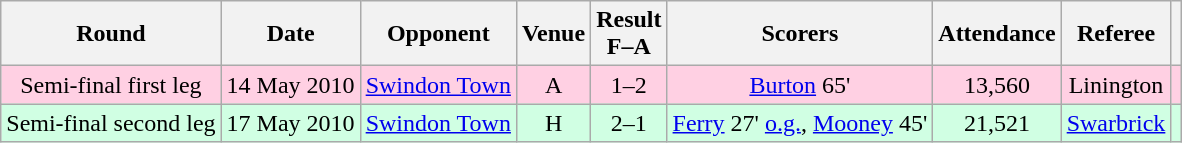<table class="wikitable sortable" style="text-align:center">
<tr>
<th>Round</th>
<th>Date</th>
<th>Opponent</th>
<th>Venue</th>
<th>Result<br>F–A</th>
<th class="unsortable">Scorers</th>
<th>Attendance</th>
<th class="unsortable">Referee</th>
<th class="unsortable"></th>
</tr>
<tr bgcolor="#ffd0e3">
<td>Semi-final first leg</td>
<td>14 May 2010</td>
<td><a href='#'>Swindon Town</a></td>
<td>A</td>
<td>1–2</td>
<td><a href='#'>Burton</a> 65'</td>
<td>13,560</td>
<td>Linington</td>
<td></td>
</tr>
<tr bgcolor="#d0ffe3">
<td>Semi-final second leg</td>
<td>17 May 2010</td>
<td><a href='#'>Swindon Town</a></td>
<td>H</td>
<td>2–1 <br></td>
<td><a href='#'>Ferry</a> 27' <a href='#'>o.g.</a>, <a href='#'>Mooney</a> 45'</td>
<td>21,521</td>
<td><a href='#'>Swarbrick</a></td>
<td></td>
</tr>
</table>
